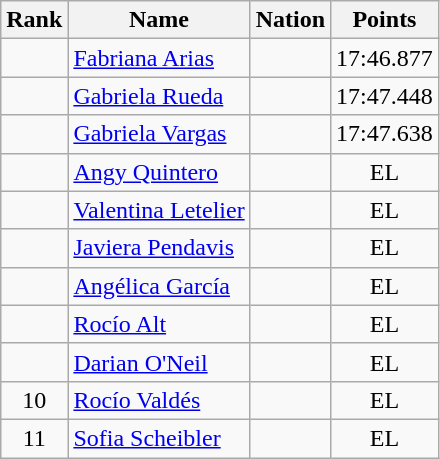<table class="wikitable sortable">
<tr>
<th>Rank</th>
<th>Name</th>
<th>Nation</th>
<th>Points</th>
</tr>
<tr>
<td align="center"></td>
<td><a href='#'>Fabriana Arias</a></td>
<td></td>
<td align="center">17:46.877</td>
</tr>
<tr>
<td align="center"></td>
<td><a href='#'>Gabriela Rueda</a></td>
<td></td>
<td align="center">17:47.448</td>
</tr>
<tr>
<td align="center"></td>
<td><a href='#'>Gabriela Vargas</a></td>
<td></td>
<td align="center">17:47.638</td>
</tr>
<tr>
<td align="center"></td>
<td><a href='#'>Angy Quintero</a></td>
<td></td>
<td align="center">EL</td>
</tr>
<tr>
<td align="center"></td>
<td><a href='#'>Valentina Letelier</a></td>
<td></td>
<td align="center">EL</td>
</tr>
<tr>
<td align="center"></td>
<td><a href='#'>Javiera Pendavis</a></td>
<td></td>
<td align="center">EL</td>
</tr>
<tr>
<td align="center"></td>
<td><a href='#'>Angélica García</a></td>
<td></td>
<td align="center">EL</td>
</tr>
<tr>
<td align=center></td>
<td><a href='#'>Rocío Alt</a></td>
<td></td>
<td align="center">EL</td>
</tr>
<tr>
<td align=center></td>
<td><a href='#'>Darian O'Neil</a></td>
<td></td>
<td align="center">EL</td>
</tr>
<tr>
<td align=center>10</td>
<td><a href='#'>Rocío Valdés</a></td>
<td></td>
<td align="center">EL</td>
</tr>
<tr>
<td align=center>11</td>
<td><a href='#'>Sofia Scheibler</a></td>
<td></td>
<td align="center">EL</td>
</tr>
</table>
